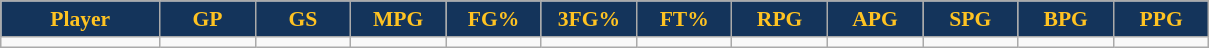<table class="wikitable sortable" style="font-size: 90%">
<tr>
<th style="background:#14345B;color:#ffc322;" width="10%">Player</th>
<th style="background:#14345B;color:#ffc322;" width="6%">GP</th>
<th style="background:#14345B;color:#ffc322;" width="6%">GS</th>
<th style="background:#14345B;color:#ffc322;" width="6%">MPG</th>
<th style="background:#14345B;color:#ffc322;" width="6%">FG%</th>
<th style="background:#14345B;color:#ffc322;" width="6%">3FG%</th>
<th style="background:#14345B;color:#ffc322;" width="6%">FT%</th>
<th style="background:#14345B;color:#ffc322;" width="6%">RPG</th>
<th style="background:#14345B;color:#ffc322;" width="6%">APG</th>
<th style="background:#14345B;color:#ffc322;" width="6%">SPG</th>
<th style="background:#14345B;color:#ffc322;" width="6%">BPG</th>
<th style="background:#14345B;color:#ffc322;" width="6%">PPG</th>
</tr>
<tr>
<td></td>
<td></td>
<td></td>
<td></td>
<td></td>
<td></td>
<td></td>
<td></td>
<td></td>
<td></td>
<td></td>
<td></td>
</tr>
</table>
